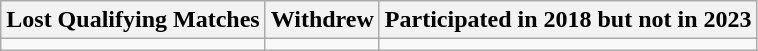<table class="wikitable">
<tr>
<th>Lost Qualifying Matches</th>
<th>Withdrew</th>
<th>Participated in 2018 but not in 2023</th>
</tr>
<tr>
<td></td>
<td></td>
<td></td>
</tr>
</table>
